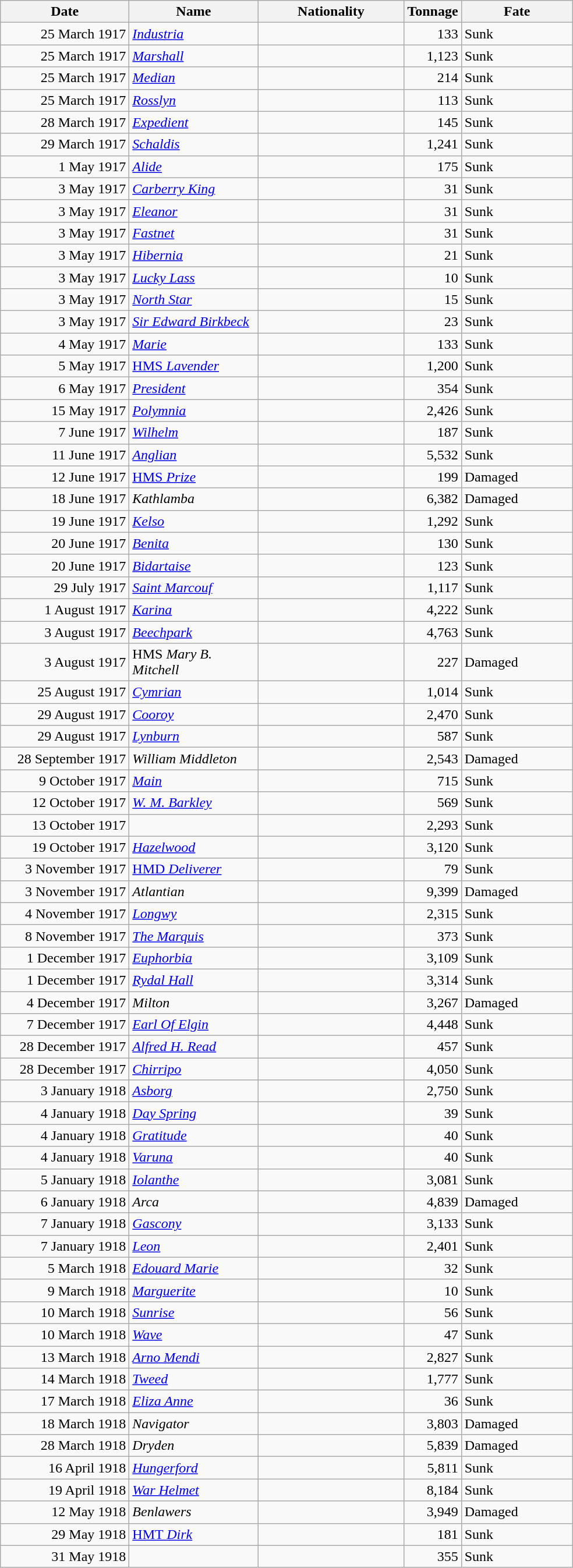<table class="wikitable sortable">
<tr>
<th width="140px">Date</th>
<th width="140px">Name</th>
<th width="160px">Nationality</th>
<th width="25px">Tonnage</th>
<th width="120px">Fate</th>
</tr>
<tr>
<td align="right">25 March 1917</td>
<td align="left"><a href='#'><em>Industria</em></a></td>
<td align="left"></td>
<td align="right">133</td>
<td align="left">Sunk</td>
</tr>
<tr>
<td align="right">25 March 1917</td>
<td align="left"><a href='#'><em>Marshall</em></a></td>
<td align="left"></td>
<td align="right">1,123</td>
<td align="left">Sunk</td>
</tr>
<tr>
<td align="right">25 March 1917</td>
<td align="left"><a href='#'><em>Median</em></a></td>
<td align="left"></td>
<td align="right">214</td>
<td align="left">Sunk</td>
</tr>
<tr>
<td align="right">25 March 1917</td>
<td align="left"><a href='#'><em>Rosslyn</em></a></td>
<td align="left"></td>
<td align="right">113</td>
<td align="left">Sunk</td>
</tr>
<tr>
<td align="right">28 March 1917</td>
<td align="left"><a href='#'><em>Expedient</em></a></td>
<td align="left"></td>
<td align="right">145</td>
<td align="left">Sunk</td>
</tr>
<tr>
<td align="right">29 March 1917</td>
<td align="left"><a href='#'><em>Schaldis</em></a></td>
<td align="left"></td>
<td align="right">1,241</td>
<td align="left">Sunk</td>
</tr>
<tr>
<td align="right">1 May 1917</td>
<td align="left"><a href='#'><em>Alide</em></a></td>
<td align="left"></td>
<td align="right">175</td>
<td align="left">Sunk</td>
</tr>
<tr>
<td align="right">3 May 1917</td>
<td align="left"><a href='#'><em>Carberry King</em></a></td>
<td align="left"></td>
<td align="right">31</td>
<td align="left">Sunk</td>
</tr>
<tr>
<td align="right">3 May 1917</td>
<td align="left"><a href='#'><em>Eleanor</em></a></td>
<td align="left"></td>
<td align="right">31</td>
<td align="left">Sunk</td>
</tr>
<tr>
<td align="right">3 May 1917</td>
<td align="left"><a href='#'><em>Fastnet</em></a></td>
<td align="left"></td>
<td align="right">31</td>
<td align="left">Sunk</td>
</tr>
<tr>
<td align="right">3 May 1917</td>
<td align="left"><a href='#'><em>Hibernia</em></a></td>
<td align="left"></td>
<td align="right">21</td>
<td align="left">Sunk</td>
</tr>
<tr>
<td align="right">3 May 1917</td>
<td align="left"><a href='#'><em>Lucky Lass</em></a></td>
<td align="left"></td>
<td align="right">10</td>
<td align="left">Sunk</td>
</tr>
<tr>
<td align="right">3 May 1917</td>
<td align="left"><a href='#'><em>North Star</em></a></td>
<td align="left"></td>
<td align="right">15</td>
<td align="left">Sunk</td>
</tr>
<tr>
<td align="right">3 May 1917</td>
<td align="left"><a href='#'><em>Sir Edward Birkbeck</em></a></td>
<td align="left"></td>
<td align="right">23</td>
<td align="left">Sunk</td>
</tr>
<tr>
<td align="right">4 May 1917</td>
<td align="left"><a href='#'><em>Marie</em></a></td>
<td align="left"></td>
<td align="right">133</td>
<td align="left">Sunk</td>
</tr>
<tr>
<td align="right">5 May 1917</td>
<td align="left"><a href='#'>HMS <em>Lavender</em></a></td>
<td align="left"></td>
<td align="right">1,200</td>
<td align="left">Sunk</td>
</tr>
<tr>
<td align="right">6 May 1917</td>
<td align="left"><a href='#'><em>President</em></a></td>
<td align="left"></td>
<td align="right">354</td>
<td align="left">Sunk</td>
</tr>
<tr>
<td align="right">15 May 1917</td>
<td align="left"><a href='#'><em>Polymnia</em></a></td>
<td align="left"></td>
<td align="right">2,426</td>
<td align="left">Sunk</td>
</tr>
<tr>
<td align="right">7 June 1917</td>
<td align="left"><a href='#'><em>Wilhelm</em></a></td>
<td align="left"></td>
<td align="right">187</td>
<td align="left">Sunk</td>
</tr>
<tr>
<td align="right">11 June 1917</td>
<td align="left"><a href='#'><em>Anglian</em></a></td>
<td align="left"></td>
<td align="right">5,532</td>
<td align="left">Sunk</td>
</tr>
<tr>
<td align="right">12 June 1917</td>
<td align="left"><a href='#'>HMS <em>Prize</em></a></td>
<td align="left"></td>
<td align="right">199</td>
<td align="left">Damaged</td>
</tr>
<tr>
<td align="right">18 June 1917</td>
<td align="left"><em>Kathlamba</em></td>
<td align="left"></td>
<td align="right">6,382</td>
<td align="left">Damaged</td>
</tr>
<tr>
<td align="right">19 June 1917</td>
<td align="left"><a href='#'><em>Kelso</em></a></td>
<td align="left"></td>
<td align="right">1,292</td>
<td align="left">Sunk</td>
</tr>
<tr>
<td align="right">20 June 1917</td>
<td align="left"><a href='#'><em>Benita</em></a></td>
<td align="left"></td>
<td align="right">130</td>
<td align="left">Sunk</td>
</tr>
<tr>
<td align="right">20 June 1917</td>
<td align="left"><a href='#'><em>Bidartaise</em></a></td>
<td align="left"></td>
<td align="right">123</td>
<td align="left">Sunk</td>
</tr>
<tr>
<td align="right">29 July 1917</td>
<td align="left"><a href='#'><em>Saint Marcouf</em></a></td>
<td align="left"></td>
<td align="right">1,117</td>
<td align="left">Sunk</td>
</tr>
<tr>
<td align="right">1 August 1917</td>
<td align="left"><a href='#'><em>Karina</em></a></td>
<td align="left"></td>
<td align="right">4,222</td>
<td align="left">Sunk</td>
</tr>
<tr>
<td align="right">3 August 1917</td>
<td align="left"><a href='#'><em>Beechpark</em></a></td>
<td align="left"></td>
<td align="right">4,763</td>
<td align="left">Sunk</td>
</tr>
<tr>
<td align="right">3 August 1917</td>
<td align="left">HMS <em>Mary B. Mitchell</em></td>
<td align="left"></td>
<td align="right">227</td>
<td align="left">Damaged</td>
</tr>
<tr>
<td align="right">25 August 1917</td>
<td align="left"><a href='#'><em>Cymrian</em></a></td>
<td align="left"></td>
<td align="right">1,014</td>
<td align="left">Sunk</td>
</tr>
<tr>
<td align="right">29 August 1917</td>
<td align="left"><a href='#'><em>Cooroy</em></a></td>
<td align="left"></td>
<td align="right">2,470</td>
<td align="left">Sunk</td>
</tr>
<tr>
<td align="right">29 August 1917</td>
<td align="left"><a href='#'><em>Lynburn</em></a></td>
<td align="left"></td>
<td align="right">587</td>
<td align="left">Sunk</td>
</tr>
<tr>
<td align="right">28 September 1917</td>
<td align="left"><em>William Middleton</em></td>
<td align="left"></td>
<td align="right">2,543</td>
<td align="left">Damaged</td>
</tr>
<tr>
<td align="right">9 October 1917</td>
<td align="left"><a href='#'><em>Main</em></a></td>
<td align="left"></td>
<td align="right">715</td>
<td align="left">Sunk</td>
</tr>
<tr>
<td align="right">12 October 1917</td>
<td align="left"><a href='#'><em>W. M. Barkley</em></a></td>
<td align="left"></td>
<td align="right">569</td>
<td align="left">Sunk</td>
</tr>
<tr>
<td align="right">13 October 1917</td>
<td align="left"></td>
<td align="left"></td>
<td align="right">2,293</td>
<td align="left">Sunk</td>
</tr>
<tr>
<td align="right">19 October 1917</td>
<td align="left"><a href='#'><em>Hazelwood</em></a></td>
<td align="left"></td>
<td align="right">3,120</td>
<td align="left">Sunk</td>
</tr>
<tr>
<td align="right">3 November 1917</td>
<td align="left"><a href='#'>HMD <em>Deliverer</em></a></td>
<td align="left"></td>
<td align="right">79</td>
<td align="left">Sunk</td>
</tr>
<tr>
<td align="right">3 November 1917</td>
<td align="left"><em>Atlantian</em></td>
<td align="left"></td>
<td align="right">9,399</td>
<td align="left">Damaged</td>
</tr>
<tr>
<td align="right">4 November 1917</td>
<td align="left"><a href='#'><em>Longwy</em></a></td>
<td align="left"></td>
<td align="right">2,315</td>
<td align="left">Sunk</td>
</tr>
<tr>
<td align="right">8 November 1917</td>
<td align="left"><a href='#'><em>The Marquis</em></a></td>
<td align="left"></td>
<td align="right">373</td>
<td align="left">Sunk</td>
</tr>
<tr>
<td align="right">1 December 1917</td>
<td align="left"><a href='#'><em>Euphorbia</em></a></td>
<td align="left"></td>
<td align="right">3,109</td>
<td align="left">Sunk</td>
</tr>
<tr>
<td align="right">1 December 1917</td>
<td align="left"><a href='#'><em>Rydal Hall</em></a></td>
<td align="left"></td>
<td align="right">3,314</td>
<td align="left">Sunk</td>
</tr>
<tr>
<td align="right">4 December 1917</td>
<td align="left"><em>Milton</em></td>
<td align="left"></td>
<td align="right">3,267</td>
<td align="left">Damaged</td>
</tr>
<tr>
<td align="right">7 December 1917</td>
<td align="left"><a href='#'><em>Earl Of Elgin</em></a></td>
<td align="left"></td>
<td align="right">4,448</td>
<td align="left">Sunk</td>
</tr>
<tr>
<td align="right">28 December 1917</td>
<td align="left"><a href='#'><em>Alfred H. Read</em></a></td>
<td align="left"></td>
<td align="right">457</td>
<td align="left">Sunk</td>
</tr>
<tr>
<td align="right">28 December 1917</td>
<td align="left"><a href='#'><em>Chirripo</em></a></td>
<td align="left"></td>
<td align="right">4,050</td>
<td align="left">Sunk</td>
</tr>
<tr>
<td align="right">3 January 1918</td>
<td align="left"><a href='#'><em>Asborg</em></a></td>
<td align="left"></td>
<td align="right">2,750</td>
<td align="left">Sunk</td>
</tr>
<tr>
<td align="right">4 January 1918</td>
<td align="left"><a href='#'><em>Day Spring</em></a></td>
<td align="left"></td>
<td align="right">39</td>
<td align="left">Sunk</td>
</tr>
<tr>
<td align="right">4 January 1918</td>
<td align="left"><a href='#'><em>Gratitude</em></a></td>
<td align="left"></td>
<td align="right">40</td>
<td align="left">Sunk</td>
</tr>
<tr>
<td align="right">4 January 1918</td>
<td align="left"><a href='#'><em>Varuna</em></a></td>
<td align="left"></td>
<td align="right">40</td>
<td align="left">Sunk</td>
</tr>
<tr>
<td align="right">5 January 1918</td>
<td align="left"><a href='#'><em>Iolanthe</em></a></td>
<td align="left"></td>
<td align="right">3,081</td>
<td align="left">Sunk</td>
</tr>
<tr>
<td align="right">6 January 1918</td>
<td align="left"><em>Arca</em></td>
<td align="left"></td>
<td align="right">4,839</td>
<td align="left">Damaged</td>
</tr>
<tr>
<td align="right">7 January 1918</td>
<td align="left"><a href='#'><em>Gascony</em></a></td>
<td align="left"></td>
<td align="right">3,133</td>
<td align="left">Sunk</td>
</tr>
<tr>
<td align="right">7 January 1918</td>
<td align="left"><a href='#'><em>Leon</em></a></td>
<td align="left"></td>
<td align="right">2,401</td>
<td align="left">Sunk</td>
</tr>
<tr>
<td align="right">5 March 1918</td>
<td align="left"><a href='#'><em>Edouard Marie</em></a></td>
<td align="left"></td>
<td align="right">32</td>
<td align="left">Sunk</td>
</tr>
<tr>
<td align="right">9 March 1918</td>
<td align="left"><a href='#'><em>Marguerite</em></a></td>
<td align="left"></td>
<td align="right">10</td>
<td align="left">Sunk</td>
</tr>
<tr>
<td align="right">10 March 1918</td>
<td align="left"><a href='#'><em>Sunrise</em></a></td>
<td align="left"></td>
<td align="right">56</td>
<td align="left">Sunk</td>
</tr>
<tr>
<td align="right">10 March 1918</td>
<td align="left"><a href='#'><em>Wave</em></a></td>
<td align="left"></td>
<td align="right">47</td>
<td align="left">Sunk</td>
</tr>
<tr>
<td align="right">13 March 1918</td>
<td align="left"><a href='#'><em>Arno Mendi</em></a></td>
<td align="left"></td>
<td align="right">2,827</td>
<td align="left">Sunk</td>
</tr>
<tr>
<td align="right">14 March 1918</td>
<td align="left"><a href='#'><em>Tweed</em></a></td>
<td align="left"></td>
<td align="right">1,777</td>
<td align="left">Sunk</td>
</tr>
<tr>
<td align="right">17 March 1918</td>
<td align="left"><a href='#'><em>Eliza Anne</em></a></td>
<td align="left"></td>
<td align="right">36</td>
<td align="left">Sunk</td>
</tr>
<tr>
<td align="right">18 March 1918</td>
<td align="left"><em>Navigator</em></td>
<td align="left"></td>
<td align="right">3,803</td>
<td align="left">Damaged</td>
</tr>
<tr>
<td align="right">28 March 1918</td>
<td align="left"><em>Dryden</em></td>
<td align="left"></td>
<td align="right">5,839</td>
<td align="left">Damaged</td>
</tr>
<tr>
<td align="right">16 April 1918</td>
<td align="left"><a href='#'><em>Hungerford</em></a></td>
<td align="left"></td>
<td align="right">5,811</td>
<td align="left">Sunk</td>
</tr>
<tr>
<td align="right">19 April 1918</td>
<td align="left"><a href='#'><em>War Helmet</em></a></td>
<td align="left"></td>
<td align="right">8,184</td>
<td align="left">Sunk</td>
</tr>
<tr>
<td align="right">12 May 1918</td>
<td align="left"><em>Benlawers</em></td>
<td align="left"></td>
<td align="right">3,949</td>
<td align="left">Damaged</td>
</tr>
<tr>
<td align="right">29 May 1918</td>
<td align="left"><a href='#'>HMT <em>Dirk</em></a></td>
<td align="left"></td>
<td align="right">181</td>
<td align="left">Sunk</td>
</tr>
<tr>
<td align="right">31 May 1918</td>
<td align="left"></td>
<td align="left"></td>
<td align="right">355</td>
<td align="left">Sunk</td>
</tr>
</table>
